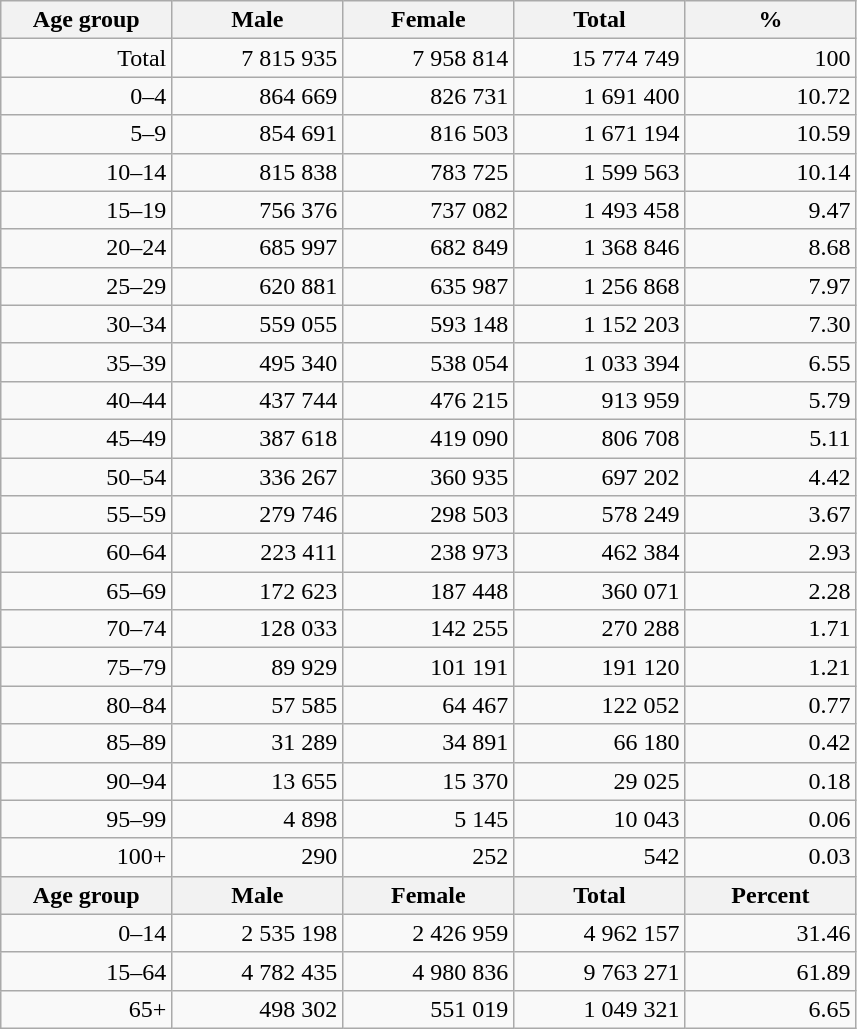<table class="wikitable">
<tr>
<th style="width:80pt;">Age group</th>
<th style="width:80pt;">Male</th>
<th style="width:80pt;">Female</th>
<th style="width:80pt;">Total</th>
<th style="width:80pt;">%</th>
</tr>
<tr style="text-align:right;">
<td>Total</td>
<td>7 815 935</td>
<td>7 958 814</td>
<td>15 774 749</td>
<td>100</td>
</tr>
<tr style="text-align:right;">
<td>0–4</td>
<td>864 669</td>
<td>826 731</td>
<td>1 691 400</td>
<td>10.72</td>
</tr>
<tr style="text-align:right;">
<td>5–9</td>
<td>854 691</td>
<td>816 503</td>
<td>1 671 194</td>
<td>10.59</td>
</tr>
<tr style="text-align:right;">
<td>10–14</td>
<td>815 838</td>
<td>783 725</td>
<td>1 599 563</td>
<td>10.14</td>
</tr>
<tr style="text-align:right;">
<td>15–19</td>
<td>756 376</td>
<td>737 082</td>
<td>1 493 458</td>
<td>9.47</td>
</tr>
<tr style="text-align:right;">
<td>20–24</td>
<td>685 997</td>
<td>682 849</td>
<td>1 368 846</td>
<td>8.68</td>
</tr>
<tr style="text-align:right;">
<td>25–29</td>
<td>620 881</td>
<td>635 987</td>
<td>1 256 868</td>
<td>7.97</td>
</tr>
<tr style="text-align:right;">
<td>30–34</td>
<td>559 055</td>
<td>593 148</td>
<td>1 152 203</td>
<td>7.30</td>
</tr>
<tr style="text-align:right;">
<td>35–39</td>
<td>495 340</td>
<td>538 054</td>
<td>1 033 394</td>
<td>6.55</td>
</tr>
<tr style="text-align:right;">
<td>40–44</td>
<td>437 744</td>
<td>476 215</td>
<td>913 959</td>
<td>5.79</td>
</tr>
<tr style="text-align:right;">
<td>45–49</td>
<td>387 618</td>
<td>419 090</td>
<td>806 708</td>
<td>5.11</td>
</tr>
<tr style="text-align:right;">
<td>50–54</td>
<td>336 267</td>
<td>360 935</td>
<td>697 202</td>
<td>4.42</td>
</tr>
<tr style="text-align:right;">
<td>55–59</td>
<td>279 746</td>
<td>298 503</td>
<td>578 249</td>
<td>3.67</td>
</tr>
<tr style="text-align:right;">
<td>60–64</td>
<td>223 411</td>
<td>238 973</td>
<td>462 384</td>
<td>2.93</td>
</tr>
<tr style="text-align:right;">
<td>65–69</td>
<td>172 623</td>
<td>187 448</td>
<td>360 071</td>
<td>2.28</td>
</tr>
<tr style="text-align:right;">
<td>70–74</td>
<td>128 033</td>
<td>142 255</td>
<td>270 288</td>
<td>1.71</td>
</tr>
<tr style="text-align:right;">
<td>75–79</td>
<td>89 929</td>
<td>101 191</td>
<td>191 120</td>
<td>1.21</td>
</tr>
<tr style="text-align:right;">
<td>80–84</td>
<td>57 585</td>
<td>64 467</td>
<td>122 052</td>
<td>0.77</td>
</tr>
<tr style="text-align:right;">
<td>85–89</td>
<td>31 289</td>
<td>34 891</td>
<td>66 180</td>
<td>0.42</td>
</tr>
<tr style="text-align:right;">
<td>90–94</td>
<td>13 655</td>
<td>15 370</td>
<td>29 025</td>
<td>0.18</td>
</tr>
<tr style="text-align:right;">
<td>95–99</td>
<td>4 898</td>
<td>5 145</td>
<td>10 043</td>
<td>0.06</td>
</tr>
<tr style="text-align:right;">
<td>100+</td>
<td>290</td>
<td>252</td>
<td>542</td>
<td>0.03</td>
</tr>
<tr style="text-align:right;">
<th style="width:50px;">Age group</th>
<th style="width:80pt;">Male</th>
<th style="width:80px;">Female</th>
<th style="width:80px;">Total</th>
<th style="width:50px;">Percent</th>
</tr>
<tr style="text-align:right;">
<td>0–14</td>
<td>2 535 198</td>
<td>2 426 959</td>
<td>4 962 157</td>
<td>31.46</td>
</tr>
<tr style="text-align:right;">
<td>15–64</td>
<td>4 782 435</td>
<td>4 980 836</td>
<td>9 763 271</td>
<td>61.89</td>
</tr>
<tr style="text-align:right;">
<td>65+</td>
<td>498 302</td>
<td>551 019</td>
<td>1 049 321</td>
<td>6.65</td>
</tr>
</table>
